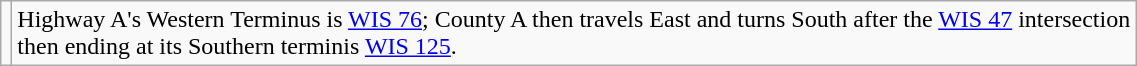<table class="wikitable" style="width:60%">
<tr>
<td></td>
<td>Highway A's Western Terminus is <a href='#'>WIS 76</a>; County A then travels East and turns South after the  <a href='#'>WIS 47</a> intersection then ending at its Southern terminis <a href='#'>WIS 125</a>.</td>
</tr>
</table>
